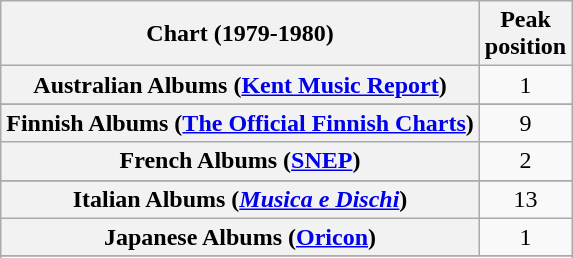<table class="wikitable sortable plainrowheaders" style="text-align:center">
<tr>
<th scope="col">Chart (1979-1980)</th>
<th scope="col">Peak<br> position</th>
</tr>
<tr>
<th scope="row">Australian Albums (<a href='#'>Kent Music Report</a>)</th>
<td align="center">1</td>
</tr>
<tr>
</tr>
<tr>
</tr>
<tr>
<th scope="row">Finnish Albums (<a href='#'>The Official Finnish Charts</a>)</th>
<td align="center">9</td>
</tr>
<tr>
<th scope="row">French Albums (<a href='#'>SNEP</a>)</th>
<td align="center">2</td>
</tr>
<tr>
</tr>
<tr>
<th scope="row">Italian Albums (<em><a href='#'>Musica e Dischi</a></em>)</th>
<td align="center">13</td>
</tr>
<tr>
<th scope="row">Japanese Albums (<a href='#'>Oricon</a>)</th>
<td align="center">1</td>
</tr>
<tr>
</tr>
<tr>
</tr>
<tr>
</tr>
<tr>
</tr>
<tr>
</tr>
</table>
